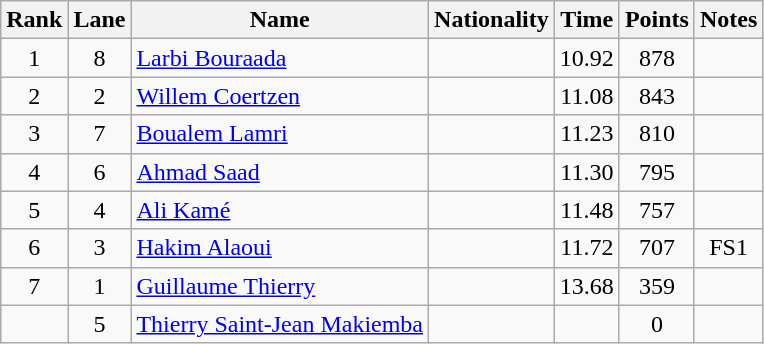<table class="wikitable sortable" style="text-align:center">
<tr>
<th>Rank</th>
<th>Lane</th>
<th>Name</th>
<th>Nationality</th>
<th>Time</th>
<th>Points</th>
<th>Notes</th>
</tr>
<tr>
<td>1</td>
<td>8</td>
<td align="left"><a href='#'>Larbi Bouraada</a></td>
<td align=left></td>
<td>10.92</td>
<td>878</td>
<td></td>
</tr>
<tr>
<td>2</td>
<td>2</td>
<td align="left"><a href='#'>Willem Coertzen</a></td>
<td align=left></td>
<td>11.08</td>
<td>843</td>
<td></td>
</tr>
<tr>
<td>3</td>
<td>7</td>
<td align="left"><a href='#'>Boualem Lamri</a></td>
<td align=left></td>
<td>11.23</td>
<td>810</td>
<td></td>
</tr>
<tr>
<td>4</td>
<td>6</td>
<td align="left"><a href='#'>Ahmad Saad</a></td>
<td align=left></td>
<td>11.30</td>
<td>795</td>
<td></td>
</tr>
<tr>
<td>5</td>
<td>4</td>
<td align="left"><a href='#'>Ali Kamé</a></td>
<td align=left></td>
<td>11.48</td>
<td>757</td>
<td></td>
</tr>
<tr>
<td>6</td>
<td>3</td>
<td align="left"><a href='#'>Hakim Alaoui</a></td>
<td align=left></td>
<td>11.72</td>
<td>707</td>
<td>FS1</td>
</tr>
<tr>
<td>7</td>
<td>1</td>
<td align="left"><a href='#'>Guillaume Thierry</a></td>
<td align=left></td>
<td>13.68</td>
<td>359</td>
<td></td>
</tr>
<tr>
<td></td>
<td>5</td>
<td align="left"><a href='#'>Thierry Saint-Jean Makiemba</a></td>
<td align=left></td>
<td></td>
<td>0</td>
<td></td>
</tr>
</table>
